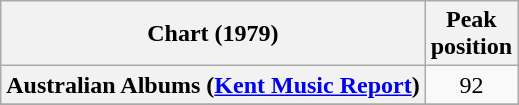<table class="wikitable sortable plainrowheaders">
<tr>
<th scope="col">Chart (1979)</th>
<th scope="col">Peak<br>position</th>
</tr>
<tr>
<th scope="row">Australian Albums (<a href='#'>Kent Music Report</a>)</th>
<td style="text-align:center;">92</td>
</tr>
<tr>
</tr>
</table>
